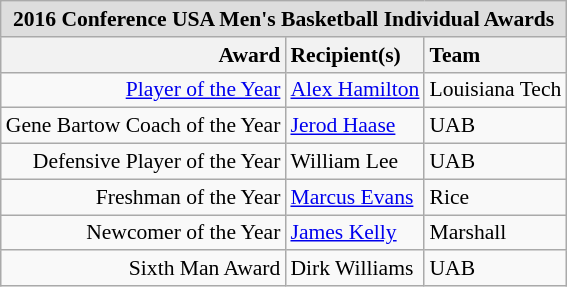<table class="wikitable" style="white-space:nowrap; font-size:90%;">
<tr>
<td colspan="7" style="text-align:center; background:#ddd;"><strong>2016 Conference USA Men's Basketball Individual Awards</strong></td>
</tr>
<tr>
<th style="text-align:right;">Award</th>
<th style="text-align:left;">Recipient(s)</th>
<th style="text-align:left;">Team</th>
</tr>
<tr>
<td style="text-align:right;"><a href='#'>Player of the Year</a></td>
<td style="text-align:left;"><a href='#'>Alex Hamilton</a></td>
<td style="text-align:left;">Louisiana Tech</td>
</tr>
<tr>
<td style="text-align:right;">Gene Bartow Coach of the Year</td>
<td style="text-align:left;"><a href='#'>Jerod Haase</a></td>
<td style="text-align:left;">UAB</td>
</tr>
<tr>
<td style="text-align:right;">Defensive Player of the Year</td>
<td style="text-align:left;">William Lee</td>
<td style="text-align:left;">UAB</td>
</tr>
<tr>
<td style="text-align:right;">Freshman of the Year</td>
<td style="text-align:left;"><a href='#'>Marcus Evans</a></td>
<td style="text-align:left;">Rice</td>
</tr>
<tr>
<td style="text-align:right;">Newcomer of the Year</td>
<td style="text-align:left;"><a href='#'>James Kelly</a></td>
<td style="text-align:left;">Marshall</td>
</tr>
<tr>
<td style="text-align:right;">Sixth Man Award</td>
<td style="text-align:left;">Dirk Williams</td>
<td style="text-align:left;">UAB</td>
</tr>
</table>
